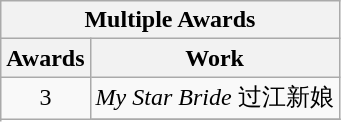<table class="wikitable plainrowheaders">
<tr>
<th colspan=2 align=center>Multiple Awards</th>
</tr>
<tr>
<th scope="col" ; width:050px;">Awards</th>
<th scope="col" ; width:280px;">Work</th>
</tr>
<tr>
<td rowspan=2 scope=row style="text-align:center">3</td>
<td><em>My Star Bride</em> 过江新娘</td>
</tr>
<tr>
</tr>
</table>
